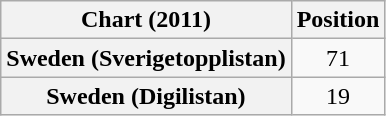<table class="wikitable plainrowheaders sortable" style="text-align:center;">
<tr>
<th scope="col">Chart (2011)</th>
<th scope="col">Position</th>
</tr>
<tr>
<th scope="row">Sweden (Sverigetopplistan)</th>
<td>71</td>
</tr>
<tr>
<th scope="row">Sweden (Digilistan)</th>
<td>19</td>
</tr>
</table>
